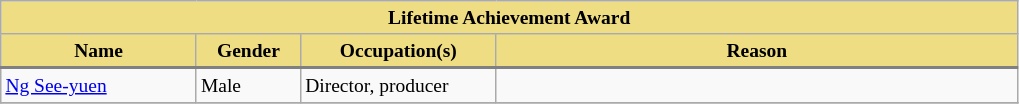<table class="wikitable" style="font-size:small;" ;>
<tr style="text-align:center;">
<th colspan=4 style="background:#eedd82;">Lifetime Achievement Award</th>
</tr>
<tr style="text-align:center;">
<th style="background:#eedd82;" width="15%">Name</th>
<th style="background:#eedd82;" width="8%">Gender</th>
<th style="background:#eedd82;" width="15%">Occupation(s)</th>
<th style="background:#eedd82;" width="40%">Reason</th>
</tr>
<tr style="border-top:2px solid gray;">
<td><a href='#'>Ng See-yuen</a></td>
<td>Male</td>
<td>Director, producer</td>
<td></td>
</tr>
<tr>
</tr>
</table>
